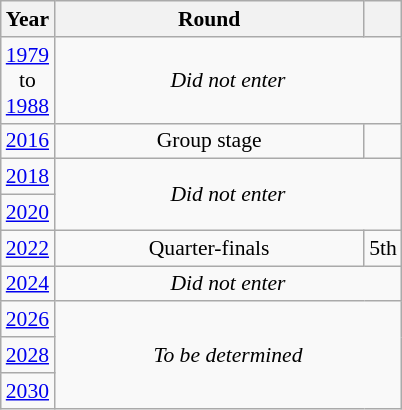<table class="wikitable" style="text-align: center; font-size:90%">
<tr>
<th>Year</th>
<th style="width:200px">Round</th>
<th></th>
</tr>
<tr>
<td><a href='#'>1979</a><br>to<br><a href='#'>1988</a></td>
<td colspan="2"><em>Did not enter</em></td>
</tr>
<tr>
<td><a href='#'>2016</a></td>
<td>Group stage</td>
<td></td>
</tr>
<tr>
<td><a href='#'>2018</a></td>
<td colspan="2" rowspan="2"><em>Did not enter</em></td>
</tr>
<tr>
<td><a href='#'>2020</a></td>
</tr>
<tr>
<td><a href='#'>2022</a></td>
<td>Quarter-finals</td>
<td>5th</td>
</tr>
<tr>
<td><a href='#'>2024</a></td>
<td colspan="2"><em>Did not enter</em></td>
</tr>
<tr>
<td><a href='#'>2026</a></td>
<td colspan="2" rowspan="3"><em>To be determined</em></td>
</tr>
<tr>
<td><a href='#'>2028</a></td>
</tr>
<tr>
<td><a href='#'>2030</a></td>
</tr>
</table>
